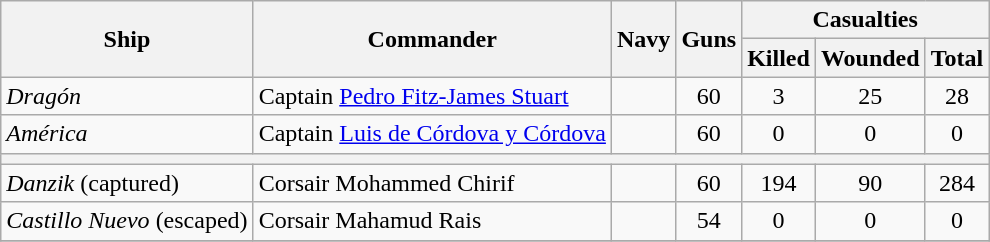<table class="wikitable">
<tr>
<th rowspan=2>Ship</th>
<th rowspan=2>Commander</th>
<th rowspan=2>Navy</th>
<th rowspan=2>Guns</th>
<th colspan=3>Casualties</th>
</tr>
<tr>
<th>Killed</th>
<th>Wounded</th>
<th>Total</th>
</tr>
<tr valign="top">
<td align= left><em>Dragón</em></td>
<td align= left>Captain <a href='#'>Pedro Fitz-James Stuart</a></td>
<td align= center></td>
<td align= center>60</td>
<td align= center>3</td>
<td align= center>25</td>
<td align= center>28</td>
</tr>
<tr valign="top">
<td align= left><em>América</em></td>
<td align= left>Captain <a href='#'>Luis de Córdova y Córdova</a></td>
<td align= center></td>
<td align= center>60</td>
<td align= center>0</td>
<td align= center>0</td>
<td align= center>0</td>
</tr>
<tr valign="top">
<th colspan="10" bgcolor="white"></th>
</tr>
<tr valign="top">
<td align= left><em>Danzik</em> (captured)</td>
<td align= left>Corsair Mohammed Chirif </td>
<td align= center></td>
<td align= center>60</td>
<td align= center>194</td>
<td align= center>90</td>
<td align= center>284</td>
</tr>
<tr valign="top">
<td align= left><em>Castillo Nuevo</em> (escaped)</td>
<td align= left>Corsair Mahamud Rais</td>
<td align= center></td>
<td align= center>54</td>
<td align= center>0</td>
<td align= center>0</td>
<td align= center>0</td>
</tr>
<tr valign="top">
</tr>
</table>
